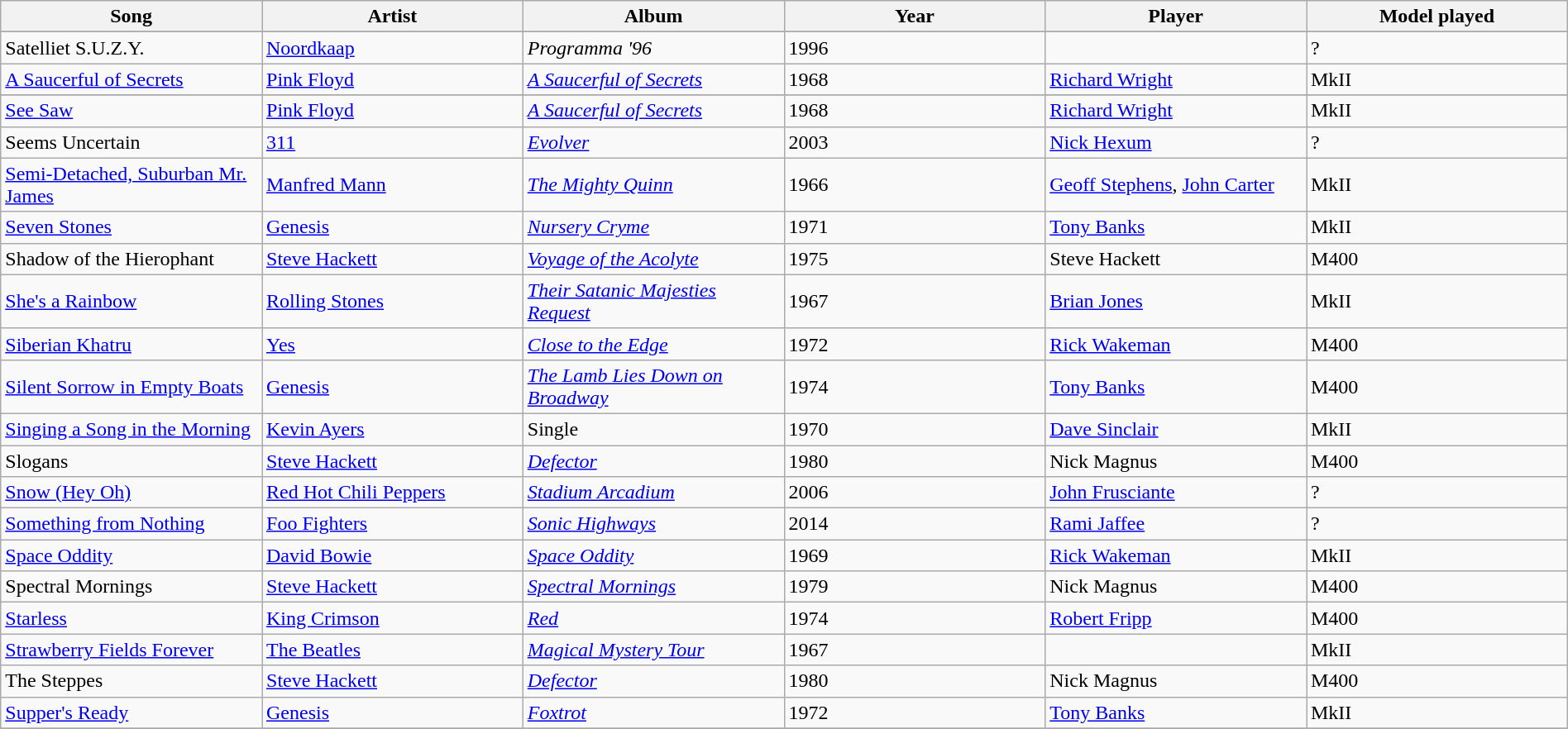<table class="wikitable" style="width:100%">
<tr>
<th style="width:100px;">Song</th>
<th style="width:100px;">Artist</th>
<th style="width:100px;">Album</th>
<th style="width:100px;">Year</th>
<th style="width:100px;">Player</th>
<th style="width:100px;">Model played</th>
</tr>
<tr>
</tr>
<tr>
<td>Satelliet S.U.Z.Y.</td>
<td><a href='#'>Noordkaap</a></td>
<td><em>Programma '96</em></td>
<td>1996</td>
<td></td>
<td>?</td>
</tr>
<tr>
<td><a href='#'>A Saucerful of Secrets</a></td>
<td><a href='#'>Pink Floyd</a></td>
<td><em><a href='#'>A Saucerful of Secrets</a></em></td>
<td>1968</td>
<td><a href='#'>Richard Wright</a></td>
<td>MkII</td>
</tr>
<tr>
</tr>
<tr>
<td><a href='#'>See Saw</a></td>
<td><a href='#'>Pink Floyd</a></td>
<td><em><a href='#'>A Saucerful of Secrets</a></em></td>
<td>1968</td>
<td><a href='#'>Richard Wright</a></td>
<td>MkII</td>
</tr>
<tr>
<td>Seems Uncertain</td>
<td><a href='#'>311</a></td>
<td><em><a href='#'>Evolver</a></em></td>
<td>2003</td>
<td><a href='#'>Nick Hexum</a></td>
<td>?</td>
</tr>
<tr>
<td><a href='#'>Semi-Detached, Suburban Mr. James</a></td>
<td><a href='#'>Manfred Mann</a></td>
<td><a href='#'><em>The Mighty Quinn</em></a></td>
<td>1966</td>
<td><a href='#'>Geoff Stephens</a>, <a href='#'>John Carter</a></td>
<td>MkII</td>
</tr>
<tr>
<td><a href='#'>Seven Stones</a></td>
<td><a href='#'>Genesis</a></td>
<td><em><a href='#'>Nursery Cryme</a></em></td>
<td>1971</td>
<td><a href='#'>Tony Banks</a></td>
<td>MkII</td>
</tr>
<tr>
<td>Shadow of the Hierophant</td>
<td><a href='#'>Steve Hackett</a></td>
<td><em><a href='#'>Voyage of the Acolyte</a></em></td>
<td>1975</td>
<td>Steve Hackett</td>
<td>M400</td>
</tr>
<tr>
<td><a href='#'>She's a Rainbow</a></td>
<td><a href='#'>Rolling Stones</a></td>
<td><em><a href='#'>Their Satanic Majesties Request</a></em></td>
<td>1967</td>
<td><a href='#'>Brian Jones</a></td>
<td>MkII</td>
</tr>
<tr>
<td><a href='#'>Siberian Khatru</a></td>
<td><a href='#'>Yes</a></td>
<td><em><a href='#'>Close to the Edge</a></em></td>
<td>1972</td>
<td><a href='#'>Rick Wakeman</a></td>
<td>M400</td>
</tr>
<tr>
<td><a href='#'>Silent Sorrow in Empty Boats</a></td>
<td><a href='#'>Genesis</a></td>
<td><em><a href='#'>The Lamb Lies Down on Broadway</a></em></td>
<td>1974</td>
<td><a href='#'>Tony Banks</a></td>
<td>M400</td>
</tr>
<tr>
<td><a href='#'>Singing a Song in the Morning</a></td>
<td><a href='#'>Kevin Ayers</a></td>
<td>Single</td>
<td>1970</td>
<td><a href='#'>Dave Sinclair</a></td>
<td>MkII</td>
</tr>
<tr>
<td>Slogans</td>
<td><a href='#'>Steve Hackett</a></td>
<td><em><a href='#'>Defector</a></em></td>
<td>1980</td>
<td>Nick Magnus</td>
<td>M400</td>
</tr>
<tr>
<td><a href='#'>Snow (Hey Oh)</a></td>
<td><a href='#'>Red Hot Chili Peppers</a></td>
<td><em><a href='#'>Stadium Arcadium</a></em></td>
<td>2006</td>
<td><a href='#'>John Frusciante</a></td>
<td>?</td>
</tr>
<tr>
<td><a href='#'>Something from Nothing</a></td>
<td><a href='#'>Foo Fighters</a></td>
<td><em><a href='#'>Sonic Highways</a></em></td>
<td>2014</td>
<td><a href='#'>Rami Jaffee</a></td>
<td>?</td>
</tr>
<tr>
<td><a href='#'>Space Oddity</a></td>
<td><a href='#'>David Bowie</a></td>
<td><em><a href='#'>Space Oddity</a></em></td>
<td>1969</td>
<td><a href='#'>Rick Wakeman</a></td>
<td>MkII</td>
</tr>
<tr>
<td>Spectral Mornings</td>
<td><a href='#'>Steve Hackett</a></td>
<td><em><a href='#'>Spectral Mornings</a></em></td>
<td>1979</td>
<td>Nick Magnus</td>
<td>M400</td>
</tr>
<tr>
<td><a href='#'>Starless</a></td>
<td><a href='#'>King Crimson</a></td>
<td><em><a href='#'>Red</a></em></td>
<td>1974</td>
<td><a href='#'>Robert Fripp</a></td>
<td>M400</td>
</tr>
<tr>
<td><a href='#'>Strawberry Fields Forever</a></td>
<td><a href='#'>The Beatles</a></td>
<td><em><a href='#'>Magical Mystery Tour</a></em></td>
<td>1967</td>
<td></td>
<td>MkII</td>
</tr>
<tr>
<td>The Steppes</td>
<td><a href='#'>Steve Hackett</a></td>
<td><em><a href='#'>Defector</a></em></td>
<td>1980</td>
<td>Nick Magnus</td>
<td>M400</td>
</tr>
<tr>
<td><a href='#'>Supper's Ready</a></td>
<td><a href='#'>Genesis</a></td>
<td><em><a href='#'>Foxtrot</a></em></td>
<td>1972</td>
<td><a href='#'>Tony Banks</a></td>
<td>MkII</td>
</tr>
<tr>
</tr>
</table>
